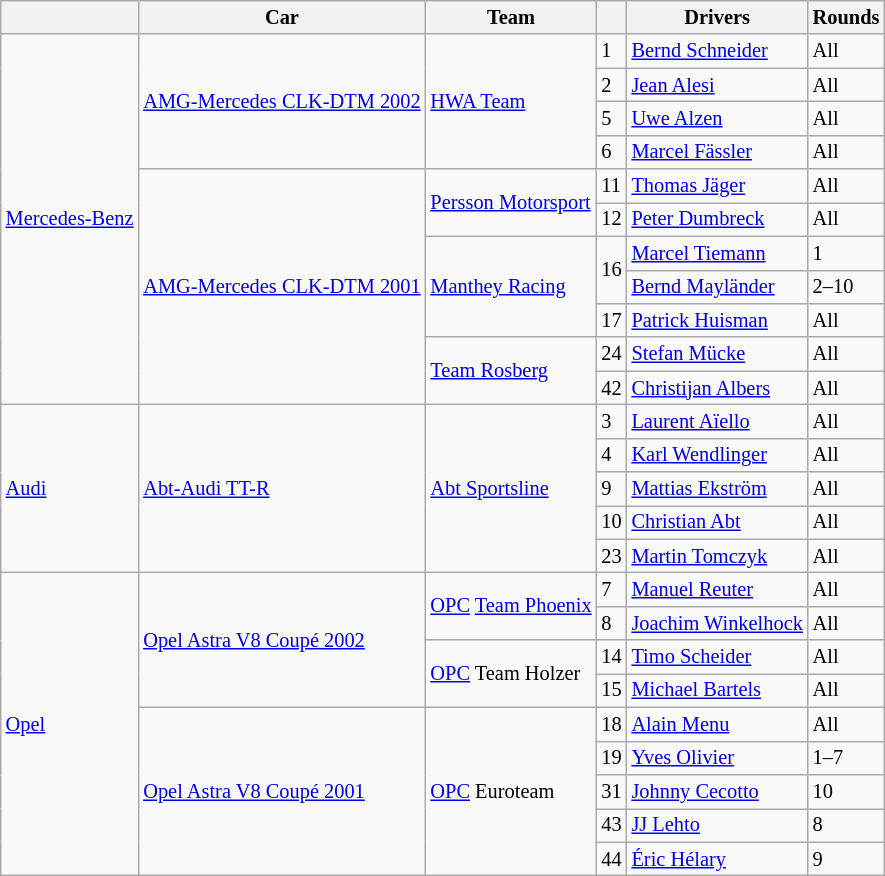<table class="wikitable sortable" style="font-size: 85%">
<tr>
<th></th>
<th>Car</th>
<th>Team</th>
<th></th>
<th>Drivers</th>
<th>Rounds</th>
</tr>
<tr>
<td rowspan="11"><a href='#'>Mercedes-Benz</a></td>
<td rowspan="4"><a href='#'>AMG-Mercedes CLK-DTM 2002</a></td>
<td rowspan="4"><a href='#'>HWA Team</a></td>
<td>1</td>
<td> <a href='#'>Bernd Schneider</a></td>
<td>All</td>
</tr>
<tr>
<td>2</td>
<td> <a href='#'>Jean Alesi</a></td>
<td>All</td>
</tr>
<tr>
<td>5</td>
<td> <a href='#'>Uwe Alzen</a></td>
<td>All</td>
</tr>
<tr>
<td>6</td>
<td> <a href='#'>Marcel Fässler</a></td>
<td>All</td>
</tr>
<tr>
<td rowspan="7"><a href='#'>AMG-Mercedes CLK-DTM 2001</a></td>
<td rowspan="2"><a href='#'>Persson Motorsport</a></td>
<td>11</td>
<td> <a href='#'>Thomas Jäger</a></td>
<td>All</td>
</tr>
<tr>
<td>12</td>
<td> <a href='#'>Peter Dumbreck</a></td>
<td>All</td>
</tr>
<tr>
<td rowspan="3"><a href='#'>Manthey Racing</a></td>
<td rowspan="2">16</td>
<td> <a href='#'>Marcel Tiemann</a></td>
<td>1</td>
</tr>
<tr>
<td> <a href='#'>Bernd Mayländer</a></td>
<td>2–10</td>
</tr>
<tr>
<td>17</td>
<td> <a href='#'>Patrick Huisman</a></td>
<td>All</td>
</tr>
<tr>
<td rowspan="2"><a href='#'>Team Rosberg</a></td>
<td>24</td>
<td> <a href='#'>Stefan Mücke</a></td>
<td>All</td>
</tr>
<tr>
<td>42</td>
<td> <a href='#'>Christijan Albers</a></td>
<td>All</td>
</tr>
<tr>
<td rowspan="5"><a href='#'>Audi</a></td>
<td rowspan="5"><a href='#'>Abt-Audi TT-R</a></td>
<td rowspan="5"><a href='#'>Abt Sportsline</a></td>
<td>3</td>
<td> <a href='#'>Laurent Aïello</a></td>
<td>All</td>
</tr>
<tr>
<td>4</td>
<td> <a href='#'>Karl Wendlinger</a></td>
<td>All</td>
</tr>
<tr>
<td>9</td>
<td> <a href='#'>Mattias Ekström</a></td>
<td>All</td>
</tr>
<tr>
<td>10</td>
<td> <a href='#'>Christian Abt</a></td>
<td>All</td>
</tr>
<tr>
<td>23</td>
<td> <a href='#'>Martin Tomczyk</a></td>
<td>All</td>
</tr>
<tr>
<td rowspan="9"><a href='#'>Opel</a></td>
<td rowspan="4"><a href='#'>Opel Astra V8 Coupé 2002</a></td>
<td rowspan="2"><a href='#'>OPC</a> <a href='#'>Team Phoenix</a></td>
<td>7</td>
<td> <a href='#'>Manuel Reuter</a></td>
<td>All</td>
</tr>
<tr>
<td>8</td>
<td> <a href='#'>Joachim Winkelhock</a></td>
<td>All</td>
</tr>
<tr>
<td rowspan="2"><a href='#'>OPC</a> Team Holzer</td>
<td>14</td>
<td> <a href='#'>Timo Scheider</a></td>
<td>All</td>
</tr>
<tr>
<td>15</td>
<td> <a href='#'>Michael Bartels</a></td>
<td>All</td>
</tr>
<tr>
<td rowspan="5"><a href='#'>Opel Astra V8 Coupé 2001</a></td>
<td rowspan="5"><a href='#'>OPC</a> Euroteam</td>
<td>18</td>
<td> <a href='#'>Alain Menu</a></td>
<td>All</td>
</tr>
<tr>
<td>19</td>
<td> <a href='#'>Yves Olivier</a></td>
<td>1–7</td>
</tr>
<tr>
<td>31</td>
<td> <a href='#'>Johnny Cecotto</a></td>
<td>10</td>
</tr>
<tr>
<td>43</td>
<td> <a href='#'>JJ Lehto</a></td>
<td>8</td>
</tr>
<tr>
<td>44</td>
<td> <a href='#'>Éric Hélary</a></td>
<td>9</td>
</tr>
</table>
